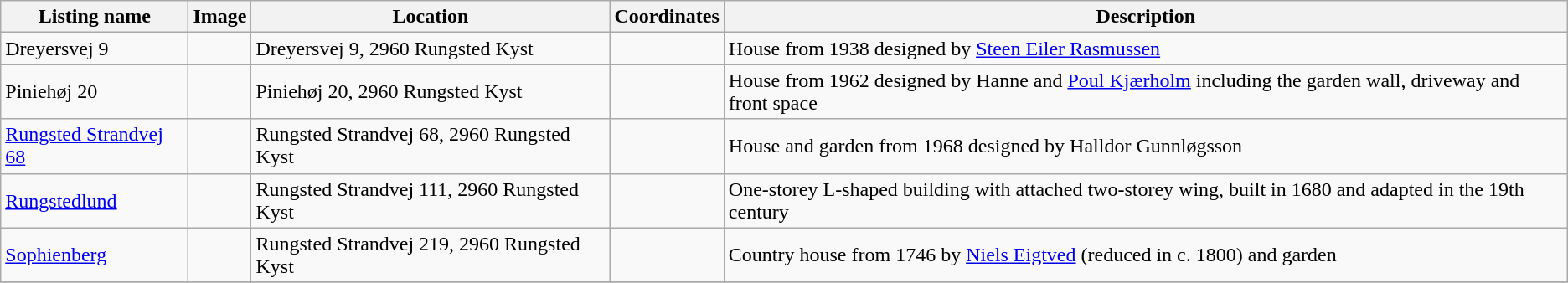<table class="wikitable sortable">
<tr>
<th>Listing name</th>
<th>Image</th>
<th>Location</th>
<th>Coordinates</th>
<th>Description</th>
</tr>
<tr>
<td>Dreyersvej 9</td>
<td></td>
<td>Dreyersvej 9, 2960 Rungsted Kyst</td>
<td></td>
<td>House from 1938 designed by <a href='#'>Steen Eiler Rasmussen</a></td>
</tr>
<tr>
<td>Piniehøj 20</td>
<td></td>
<td>Piniehøj 20, 2960 Rungsted Kyst</td>
<td></td>
<td>House from 1962 designed by Hanne and <a href='#'>Poul Kjærholm</a> including the garden wall, driveway and front space</td>
</tr>
<tr>
<td><a href='#'>Rungsted Strandvej 68</a></td>
<td></td>
<td>Rungsted Strandvej 68, 2960 Rungsted Kyst</td>
<td></td>
<td>House and garden from 1968 designed by Halldor Gunnløgsson</td>
</tr>
<tr>
<td><a href='#'>Rungstedlund</a></td>
<td></td>
<td>Rungsted Strandvej 111, 2960 Rungsted Kyst</td>
<td></td>
<td>One-storey L-shaped building with attached two-storey wing, built in 1680 and adapted in the 19th century</td>
</tr>
<tr>
<td><a href='#'>Sophienberg</a></td>
<td></td>
<td>Rungsted Strandvej 219, 2960 Rungsted Kyst</td>
<td></td>
<td>Country house from 1746 by <a href='#'>Niels Eigtved</a> (reduced in c. 1800) and garden</td>
</tr>
<tr>
</tr>
</table>
